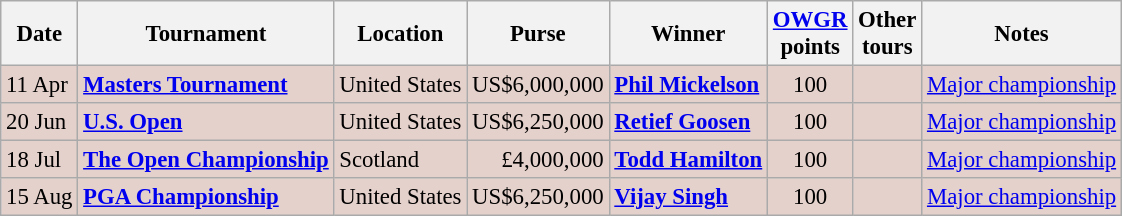<table class="wikitable" style="font-size:95%">
<tr>
<th>Date</th>
<th>Tournament</th>
<th>Location</th>
<th>Purse</th>
<th>Winner</th>
<th><a href='#'>OWGR</a><br>points</th>
<th>Other<br>tours</th>
<th>Notes</th>
</tr>
<tr style="background:#e5d1cb;">
<td>11 Apr</td>
<td><strong><a href='#'>Masters Tournament</a></strong></td>
<td>United States</td>
<td align=right>US$6,000,000</td>
<td> <strong><a href='#'>Phil Mickelson</a></strong></td>
<td align=center>100</td>
<td></td>
<td><a href='#'>Major championship</a></td>
</tr>
<tr style="background:#e5d1cb;">
<td>20 Jun</td>
<td><strong><a href='#'>U.S. Open</a></strong></td>
<td>United States</td>
<td align=right>US$6,250,000</td>
<td> <strong><a href='#'>Retief Goosen</a></strong></td>
<td align=center>100</td>
<td></td>
<td><a href='#'>Major championship</a></td>
</tr>
<tr style="background:#e5d1cb;">
<td>18 Jul</td>
<td><strong><a href='#'>The Open Championship</a></strong></td>
<td>Scotland</td>
<td align=right>£4,000,000</td>
<td> <strong><a href='#'>Todd Hamilton</a></strong></td>
<td align=center>100</td>
<td></td>
<td><a href='#'>Major championship</a></td>
</tr>
<tr style="background:#e5d1cb;">
<td>15 Aug</td>
<td><strong><a href='#'>PGA Championship</a></strong></td>
<td>United States</td>
<td align=right>US$6,250,000</td>
<td> <strong><a href='#'>Vijay Singh</a></strong></td>
<td align=center>100</td>
<td></td>
<td><a href='#'>Major championship</a></td>
</tr>
</table>
